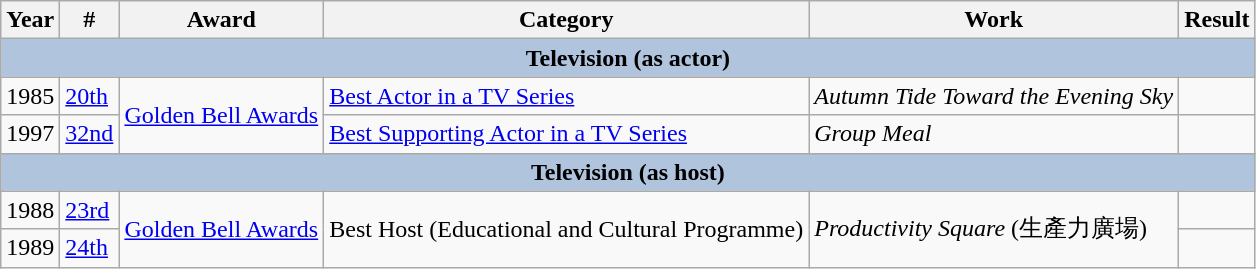<table class="wikitable sortable">
<tr>
<th>Year</th>
<th>#</th>
<th>Award</th>
<th>Category</th>
<th>Work</th>
<th>Result</th>
</tr>
<tr>
<th colspan=6 style="background:#B0C4DE;">Television (as actor)</th>
</tr>
<tr>
<td>1985</td>
<td><a href='#'>20th</a></td>
<td rowspan=2><a href='#'>Golden Bell Awards</a></td>
<td><a href='#'>Best Actor in a TV Series</a></td>
<td><em>Autumn Tide Toward the Evening Sky</em></td>
<td></td>
</tr>
<tr>
<td>1997</td>
<td><a href='#'>32nd</a></td>
<td><a href='#'>Best Supporting Actor in a TV Series</a></td>
<td><em>Group Meal</em></td>
<td></td>
</tr>
<tr>
<th colspan=6 style="background:#B0C4DE;">Television (as host)</th>
</tr>
<tr>
<td>1988</td>
<td><a href='#'>23rd</a></td>
<td rowspan=2><a href='#'>Golden Bell Awards</a></td>
<td rowspan=2>Best Host (Educational and Cultural Programme)</td>
<td rowspan=2><em>Productivity Square</em> (生產力廣場)</td>
<td></td>
</tr>
<tr>
<td>1989</td>
<td><a href='#'>24th</a></td>
<td></td>
</tr>
</table>
